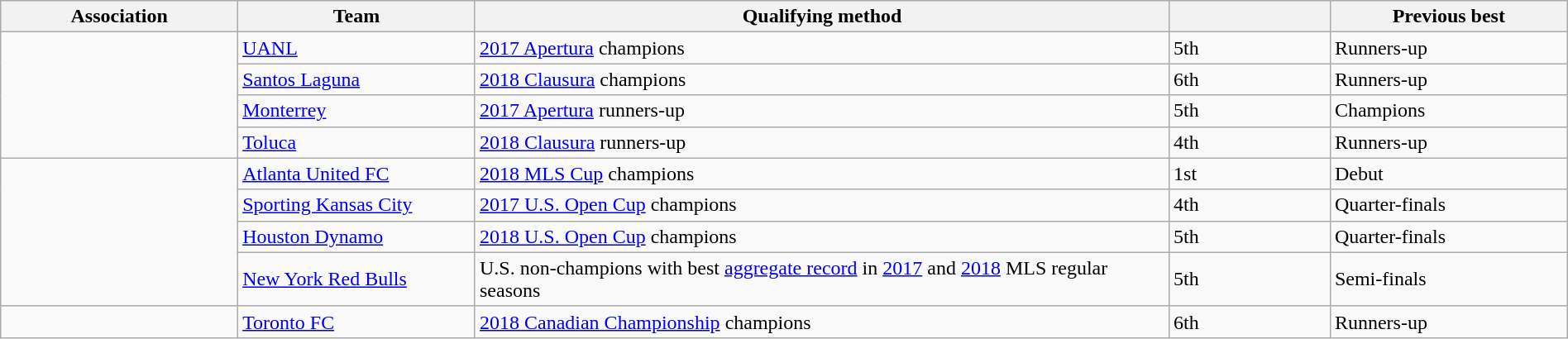<table class="wikitable" style="table-layout:fixed;width:100%;">
<tr>
<th width=15%>Association</th>
<th width=15%>Team</th>
<th width=45%>Qualifying method</th>
<th width=10%> </th>
<th width=15%>Previous best </th>
</tr>
<tr>
<td rowspan=4> </td>
<td><a href='#'>UANL</a></td>
<td><a href='#'>2017 Apertura</a> champions</td>
<td>5th </td>
<td>Runners-up </td>
</tr>
<tr>
<td><a href='#'>Santos Laguna</a></td>
<td><a href='#'>2018 Clausura</a> champions</td>
<td>6th </td>
<td>Runners-up </td>
</tr>
<tr>
<td><a href='#'>Monterrey</a></td>
<td><a href='#'>2017 Apertura</a> runners-up</td>
<td>5th </td>
<td>Champions </td>
</tr>
<tr>
<td><a href='#'>Toluca</a></td>
<td><a href='#'>2018 Clausura</a> runners-up</td>
<td>4th </td>
<td>Runners-up </td>
</tr>
<tr>
<td rowspan=4> </td>
<td><a href='#'>Atlanta United FC</a></td>
<td><a href='#'>2018 MLS Cup</a> champions</td>
<td>1st</td>
<td>Debut</td>
</tr>
<tr>
<td><a href='#'>Sporting Kansas City</a></td>
<td><a href='#'>2017 U.S. Open Cup</a> champions</td>
<td>4th </td>
<td>Quarter-finals </td>
</tr>
<tr>
<td><a href='#'>Houston Dynamo</a></td>
<td><a href='#'>2018 U.S. Open Cup</a> champions</td>
<td>5th </td>
<td>Quarter-finals </td>
</tr>
<tr>
<td><a href='#'>New York Red Bulls</a></td>
<td>U.S. non-champions with best <a href='#'>aggregate record</a> in <a href='#'>2017</a> and <a href='#'>2018</a> MLS regular seasons</td>
<td>5th </td>
<td>Semi-finals </td>
</tr>
<tr>
<td> </td>
<td><a href='#'>Toronto FC</a></td>
<td><a href='#'>2018 Canadian Championship</a> champions</td>
<td>6th </td>
<td>Runners-up </td>
</tr>
</table>
